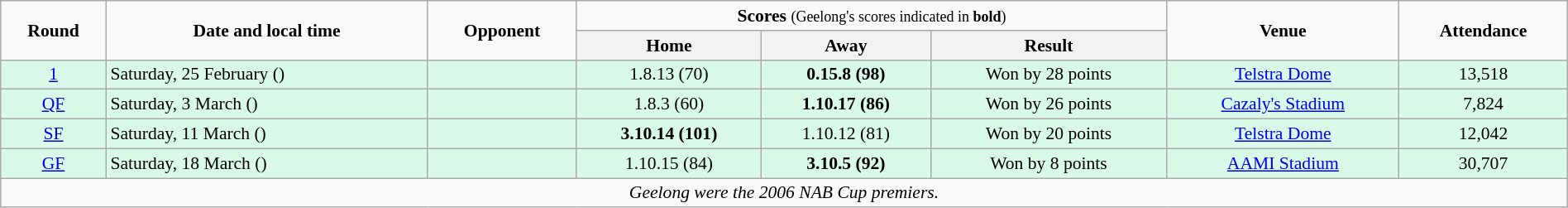<table class="wikitable" style="font-size:90%; text-align:center; width: 100%; margin-left: auto; margin-right: auto;">
<tr>
<td rowspan=2><strong>Round</strong></td>
<td rowspan=2><strong>Date and local time</strong></td>
<td rowspan=2><strong>Opponent</strong></td>
<td colspan=3><strong>Scores</strong> <small>(Geelong's scores indicated in <strong>bold</strong>)</small></td>
<td rowspan=2><strong>Venue</strong></td>
<td rowspan=2><strong>Attendance</strong></td>
</tr>
<tr>
<th>Home</th>
<th>Away</th>
<th>Result</th>
</tr>
<tr align="center" bgcolor="D9F9E9">
<td><a href='#'>1</a></td>
<td align=left>Saturday, 25 February ()</td>
<td align=left></td>
<td>1.8.13 (70)</td>
<td><strong>0.15.8 (98)</strong></td>
<td>Won by 28 points</td>
<td><a href='#'>Telstra Dome</a> </td>
<td>13,518</td>
</tr>
<tr align="center" bgcolor="D9F9E9">
<td><a href='#'>QF</a></td>
<td align=left>Saturday, 3 March ()</td>
<td align=left></td>
<td>1.8.3 (60)</td>
<td><strong>1.10.17 (86)</strong></td>
<td>Won by 26 points</td>
<td><a href='#'>Cazaly's Stadium</a> </td>
<td>7,824</td>
</tr>
<tr align="center" bgcolor="D9F9E9">
<td><a href='#'>SF</a></td>
<td align=left>Saturday, 11 March ()</td>
<td align=left></td>
<td><strong>3.10.14 (101)</strong></td>
<td>1.10.12 (81)</td>
<td>Won by 20 points</td>
<td><a href='#'>Telstra Dome</a> </td>
<td>12,042</td>
</tr>
<tr align="center" bgcolor="D9F9E9">
<td><a href='#'>GF</a></td>
<td align=left>Saturday, 18 March ()</td>
<td align=left></td>
<td>1.10.15 (84)</td>
<td><strong>3.10.5 (92)</strong></td>
<td>Won by 8 points</td>
<td><a href='#'>AAMI Stadium</a> </td>
<td>30,707</td>
</tr>
<tr>
<td colspan=8><em>Geelong were the 2006 NAB Cup premiers.</em></td>
</tr>
</table>
